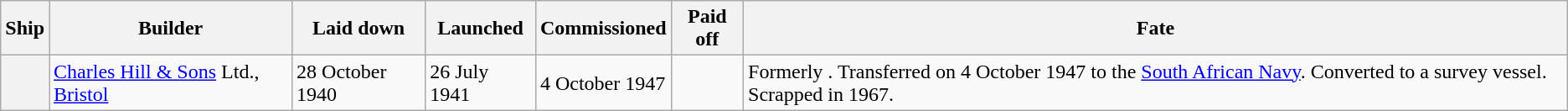<table class="wikitable plainrowheaders">
<tr>
<th scope="col">Ship</th>
<th scope="col">Builder</th>
<th scope="col">Laid down</th>
<th scope="col">Launched</th>
<th scope="col">Commissioned</th>
<th scope="col">Paid off</th>
<th scope="col">Fate</th>
</tr>
<tr>
<th scope="row"></th>
<td><a href='#'>Charles Hill & Sons</a> Ltd., <a href='#'>Bristol</a></td>
<td>28 October 1940</td>
<td>26 July 1941</td>
<td>4 October 1947</td>
<td></td>
<td>Formerly . Transferred on 4 October 1947 to the <a href='#'>South African Navy</a>. Converted to a survey vessel. Scrapped in 1967.</td>
</tr>
</table>
